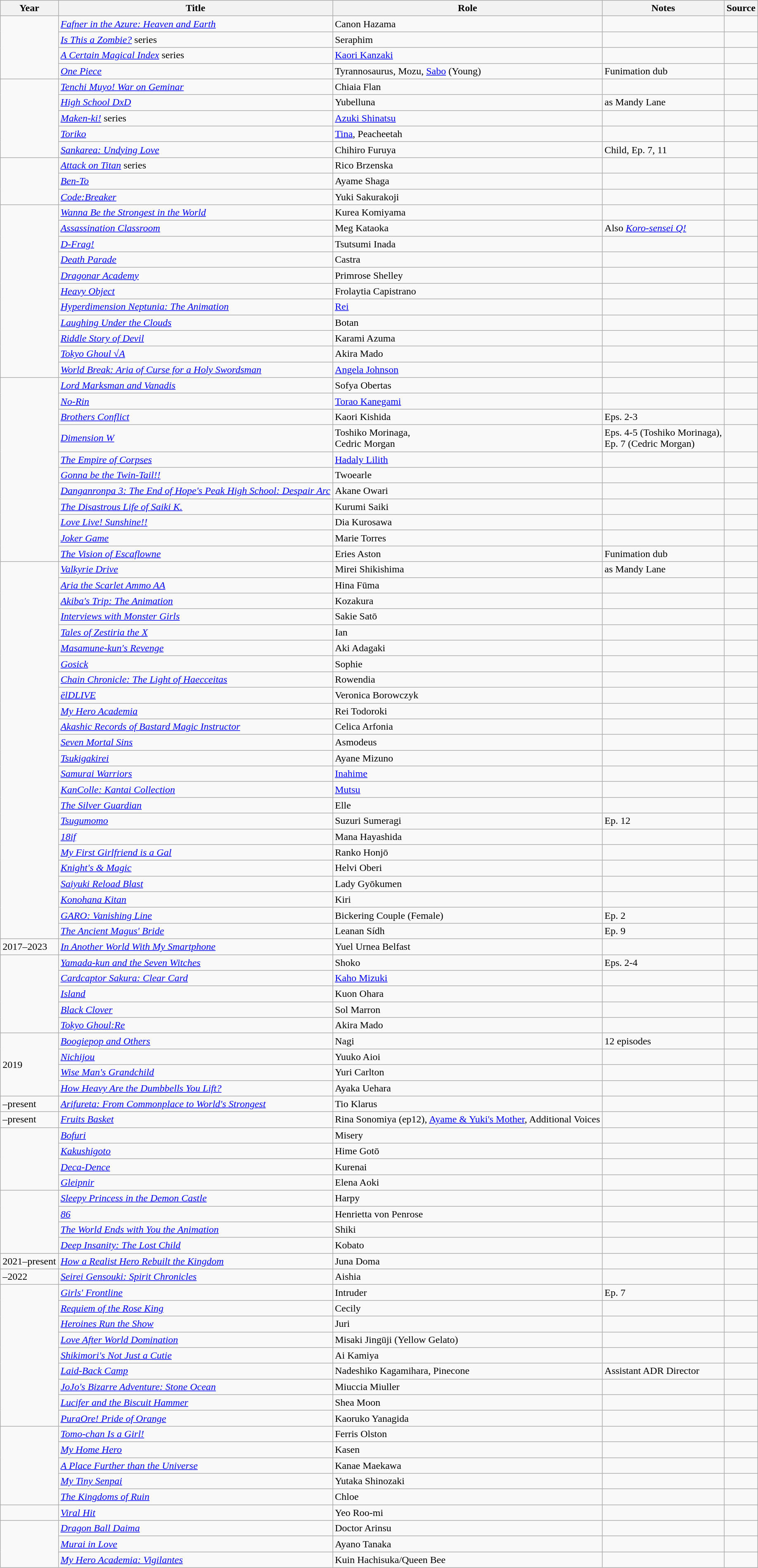<table class="wikitable sortable plainrowheaders">
<tr>
<th>Year</th>
<th>Title</th>
<th>Role</th>
<th class="unsortable">Notes</th>
<th class="unsortable">Source</th>
</tr>
<tr>
<td rowspan="4"></td>
<td><em><a href='#'>Fafner in the Azure: Heaven and Earth</a></em></td>
<td>Canon Hazama</td>
<td></td>
<td></td>
</tr>
<tr>
<td><em><a href='#'>Is This a Zombie?</a></em> series</td>
<td>Seraphim</td>
<td></td>
<td></td>
</tr>
<tr>
<td><em><a href='#'>A Certain Magical Index</a></em> series</td>
<td><a href='#'>Kaori Kanzaki</a></td>
<td></td>
<td></td>
</tr>
<tr>
<td><em><a href='#'>One Piece</a></em></td>
<td>Tyrannosaurus, Mozu, <a href='#'>Sabo</a> (Young)</td>
<td>Funimation dub</td>
<td></td>
</tr>
<tr>
<td rowspan="5"></td>
<td><em><a href='#'>Tenchi Muyo! War on Geminar</a></em></td>
<td>Chiaia Flan</td>
<td></td>
<td></td>
</tr>
<tr>
<td><em><a href='#'>High School DxD</a></em></td>
<td>Yubelluna</td>
<td>as Mandy Lane</td>
<td></td>
</tr>
<tr>
<td><em><a href='#'>Maken-ki!</a></em> series</td>
<td><a href='#'>Azuki Shinatsu</a></td>
<td></td>
<td></td>
</tr>
<tr>
<td><em><a href='#'>Toriko</a></em></td>
<td><a href='#'>Tina</a>, Peacheetah</td>
<td></td>
<td></td>
</tr>
<tr>
<td><em><a href='#'>Sankarea: Undying Love</a></em></td>
<td>Chihiro Furuya</td>
<td>Child, Ep. 7, 11</td>
<td></td>
</tr>
<tr>
<td rowspan="3"></td>
<td><em><a href='#'>Attack on Titan</a></em> series</td>
<td>Rico Brzenska</td>
<td></td>
<td></td>
</tr>
<tr>
<td><em><a href='#'>Ben-To</a></em></td>
<td>Ayame Shaga</td>
<td></td>
<td></td>
</tr>
<tr>
<td><em><a href='#'>Code:Breaker</a></em></td>
<td>Yuki Sakurakoji</td>
<td></td>
<td></td>
</tr>
<tr>
<td rowspan="11"></td>
<td><em><a href='#'>Wanna Be the Strongest in the World</a></em></td>
<td>Kurea Komiyama</td>
<td></td>
<td></td>
</tr>
<tr>
<td><em><a href='#'>Assassination Classroom</a></em></td>
<td>Meg Kataoka</td>
<td>Also <em><a href='#'>Koro-sensei Q!</a></em></td>
<td></td>
</tr>
<tr>
<td><em><a href='#'>D-Frag!</a></em></td>
<td>Tsutsumi Inada</td>
<td></td>
<td></td>
</tr>
<tr>
<td><em><a href='#'>Death Parade</a></em></td>
<td>Castra</td>
<td></td>
<td></td>
</tr>
<tr>
<td><em><a href='#'>Dragonar Academy</a></em></td>
<td>Primrose Shelley</td>
<td></td>
<td></td>
</tr>
<tr>
<td><em><a href='#'>Heavy Object</a></em></td>
<td>Frolaytia Capistrano</td>
<td></td>
<td></td>
</tr>
<tr>
<td><em><a href='#'>Hyperdimension Neptunia: The Animation</a></em></td>
<td><a href='#'>Rei</a></td>
<td></td>
<td></td>
</tr>
<tr>
<td><em><a href='#'>Laughing Under the Clouds</a></em></td>
<td>Botan</td>
<td></td>
<td></td>
</tr>
<tr>
<td><em><a href='#'>Riddle Story of Devil</a></em></td>
<td>Karami Azuma</td>
<td></td>
<td></td>
</tr>
<tr>
<td><em><a href='#'>Tokyo Ghoul √A</a></em></td>
<td>Akira Mado</td>
<td></td>
<td></td>
</tr>
<tr>
<td><em><a href='#'>World Break: Aria of Curse for a Holy Swordsman</a></em></td>
<td><a href='#'>Angela Johnson</a></td>
<td></td>
<td></td>
</tr>
<tr>
<td rowspan="11"></td>
<td><em><a href='#'>Lord Marksman and Vanadis</a></em></td>
<td>Sofya Obertas</td>
<td></td>
<td></td>
</tr>
<tr>
<td><em><a href='#'>No-Rin</a></em></td>
<td><a href='#'>Torao Kanegami</a></td>
<td></td>
<td></td>
</tr>
<tr>
<td><em><a href='#'>Brothers Conflict</a></em></td>
<td>Kaori Kishida</td>
<td>Eps. 2-3</td>
<td></td>
</tr>
<tr>
<td><em><a href='#'>Dimension W</a></em></td>
<td>Toshiko Morinaga,<br>Cedric Morgan</td>
<td>Eps. 4-5 (Toshiko Morinaga),<br>Ep. 7 (Cedric Morgan)</td>
<td><br></td>
</tr>
<tr>
<td><em><a href='#'>The Empire of Corpses</a></em></td>
<td><a href='#'>Hadaly Lilith</a></td>
<td></td>
<td></td>
</tr>
<tr>
<td><em><a href='#'>Gonna be the Twin-Tail!!</a></em></td>
<td>Twoearle</td>
<td></td>
<td></td>
</tr>
<tr>
<td><em><a href='#'>Danganronpa 3: The End of Hope's Peak High School: Despair Arc</a></em></td>
<td>Akane Owari</td>
<td></td>
<td></td>
</tr>
<tr>
<td><em><a href='#'>The Disastrous Life of Saiki K.</a></em></td>
<td>Kurumi Saiki</td>
<td></td>
<td></td>
</tr>
<tr>
<td><em><a href='#'>Love Live! Sunshine!!</a></em></td>
<td>Dia Kurosawa</td>
<td></td>
<td></td>
</tr>
<tr>
<td><em><a href='#'>Joker Game</a></em></td>
<td>Marie Torres</td>
<td></td>
<td></td>
</tr>
<tr>
<td><em><a href='#'>The Vision of Escaflowne</a></em></td>
<td>Eries Aston</td>
<td>Funimation dub</td>
<td></td>
</tr>
<tr>
<td rowspan="24"></td>
<td><em><a href='#'>Valkyrie Drive</a></em></td>
<td>Mirei Shikishima</td>
<td>as Mandy Lane</td>
<td></td>
</tr>
<tr>
<td><em><a href='#'>Aria the Scarlet Ammo AA</a></em></td>
<td>Hina Fūma</td>
<td></td>
<td></td>
</tr>
<tr>
<td><em><a href='#'>Akiba's Trip: The Animation</a></em></td>
<td>Kozakura</td>
<td></td>
<td></td>
</tr>
<tr>
<td><em><a href='#'>Interviews with Monster Girls</a></em></td>
<td>Sakie Satō</td>
<td></td>
<td></td>
</tr>
<tr>
<td><em><a href='#'>Tales of Zestiria the X</a></em></td>
<td>Ian</td>
<td></td>
<td></td>
</tr>
<tr>
<td><em><a href='#'>Masamune-kun's Revenge</a></em></td>
<td>Aki Adagaki</td>
<td></td>
<td></td>
</tr>
<tr>
<td><em><a href='#'>Gosick</a></em></td>
<td>Sophie</td>
<td></td>
<td></td>
</tr>
<tr>
<td><em><a href='#'>Chain Chronicle: The Light of Haecceitas</a></em></td>
<td>Rowendia</td>
<td></td>
<td></td>
</tr>
<tr>
<td><em><a href='#'>ēlDLIVE</a></em></td>
<td>Veronica Borowczyk</td>
<td></td>
<td></td>
</tr>
<tr>
<td><em><a href='#'>My Hero Academia</a></em></td>
<td>Rei Todoroki</td>
<td></td>
<td></td>
</tr>
<tr>
<td><em><a href='#'>Akashic Records of Bastard Magic Instructor</a></em></td>
<td>Celica Arfonia</td>
<td></td>
<td></td>
</tr>
<tr>
<td><em><a href='#'>Seven Mortal Sins</a></em></td>
<td>Asmodeus</td>
<td></td>
<td></td>
</tr>
<tr>
<td><em><a href='#'>Tsukigakirei</a></em></td>
<td>Ayane Mizuno</td>
<td></td>
<td></td>
</tr>
<tr>
<td><em><a href='#'>Samurai Warriors</a></em></td>
<td><a href='#'>Inahime</a></td>
<td></td>
<td></td>
</tr>
<tr>
<td><em><a href='#'>KanColle: Kantai Collection</a></em></td>
<td><a href='#'>Mutsu</a></td>
<td></td>
<td></td>
</tr>
<tr>
<td><em><a href='#'>The Silver Guardian</a></em></td>
<td>Elle</td>
<td></td>
<td></td>
</tr>
<tr>
<td><em><a href='#'>Tsugumomo</a></em></td>
<td>Suzuri Sumeragi</td>
<td>Ep. 12</td>
<td></td>
</tr>
<tr>
<td><em><a href='#'>18if</a></em></td>
<td>Mana Hayashida</td>
<td></td>
<td></td>
</tr>
<tr>
<td><em><a href='#'>My First Girlfriend is a Gal</a></em></td>
<td>Ranko Honjō</td>
<td></td>
<td></td>
</tr>
<tr>
<td><em><a href='#'>Knight's & Magic</a></em></td>
<td>Helvi Oberi</td>
<td></td>
<td></td>
</tr>
<tr>
<td><em><a href='#'>Saiyuki Reload Blast</a></em></td>
<td>Lady Gyōkumen</td>
<td></td>
<td></td>
</tr>
<tr>
<td><em><a href='#'>Konohana Kitan</a></em></td>
<td>Kiri</td>
<td></td>
<td></td>
</tr>
<tr>
<td><em><a href='#'>GARO: Vanishing Line</a></em></td>
<td>Bickering Couple (Female)</td>
<td>Ep. 2</td>
<td></td>
</tr>
<tr>
<td><em><a href='#'>The Ancient Magus' Bride</a></em></td>
<td>Leanan Sídh</td>
<td>Ep. 9</td>
<td></td>
</tr>
<tr>
<td>2017–2023</td>
<td><em><a href='#'>In Another World With My Smartphone</a></em></td>
<td>Yuel Urnea Belfast</td>
<td></td>
<td></td>
</tr>
<tr>
<td rowspan="5"></td>
<td><em><a href='#'>Yamada-kun and the Seven Witches</a></em></td>
<td>Shoko</td>
<td>Eps. 2-4</td>
<td></td>
</tr>
<tr>
<td><em><a href='#'>Cardcaptor Sakura: Clear Card</a></em></td>
<td><a href='#'>Kaho Mizuki</a></td>
<td></td>
<td></td>
</tr>
<tr>
<td><em><a href='#'>Island</a></em></td>
<td>Kuon Ohara</td>
<td></td>
<td></td>
</tr>
<tr>
<td><em><a href='#'>Black Clover</a></em></td>
<td>Sol Marron</td>
<td></td>
<td></td>
</tr>
<tr>
<td><em><a href='#'>Tokyo Ghoul:Re</a></em></td>
<td>Akira Mado</td>
<td></td>
<td></td>
</tr>
<tr>
<td rowspan="4">2019</td>
<td><em><a href='#'>Boogiepop and Others</a></em></td>
<td>Nagi</td>
<td>12 episodes</td>
<td></td>
</tr>
<tr>
<td><em><a href='#'>Nichijou</a></em></td>
<td>Yuuko Aioi</td>
<td></td>
<td></td>
</tr>
<tr>
<td><em><a href='#'>Wise Man's Grandchild</a></em></td>
<td>Yuri Carlton</td>
<td></td>
<td></td>
</tr>
<tr>
<td><em><a href='#'>How Heavy Are the Dumbbells You Lift?</a></em></td>
<td>Ayaka Uehara</td>
<td></td>
<td></td>
</tr>
<tr>
<td>–present</td>
<td><em><a href='#'>Arifureta: From Commonplace to World's Strongest</a></em></td>
<td>Tio Klarus</td>
<td></td>
<td></td>
</tr>
<tr>
<td>–present</td>
<td><em><a href='#'>Fruits Basket</a></em></td>
<td>Rina Sonomiya (ep12), <a href='#'>Ayame & Yuki's Mother</a>, Additional Voices</td>
<td></td>
<td></td>
</tr>
<tr>
<td rowspan="4"></td>
<td><em><a href='#'>Bofuri</a></em></td>
<td>Misery</td>
<td></td>
<td></td>
</tr>
<tr>
<td><em><a href='#'>Kakushigoto</a></em></td>
<td>Hime Gotō</td>
<td></td>
<td></td>
</tr>
<tr>
<td><em><a href='#'>Deca-Dence</a></em></td>
<td>Kurenai</td>
<td></td>
<td></td>
</tr>
<tr>
<td><em><a href='#'>Gleipnir</a></em></td>
<td>Elena Aoki</td>
<td></td>
<td></td>
</tr>
<tr>
<td rowspan="4"></td>
<td><em><a href='#'>Sleepy Princess in the Demon Castle</a></em></td>
<td>Harpy</td>
<td></td>
<td></td>
</tr>
<tr>
<td><em><a href='#'>86</a></em></td>
<td>Henrietta von Penrose</td>
<td></td>
<td></td>
</tr>
<tr>
<td><em><a href='#'>The World Ends with You the Animation</a></em></td>
<td>Shiki</td>
<td></td>
<td></td>
</tr>
<tr>
<td><em><a href='#'>Deep Insanity: The Lost Child</a></em></td>
<td>Kobato</td>
<td></td>
<td></td>
</tr>
<tr>
<td>2021–present</td>
<td><em><a href='#'>How a Realist Hero Rebuilt the Kingdom</a></em></td>
<td>Juna Doma</td>
<td></td>
<td></td>
</tr>
<tr>
<td>–2022</td>
<td><em><a href='#'>Seirei Gensouki: Spirit Chronicles</a></em></td>
<td>Aishia</td>
<td></td>
<td></td>
</tr>
<tr>
<td rowspan="9"></td>
<td><em><a href='#'>Girls' Frontline</a></em></td>
<td>Intruder</td>
<td>Ep. 7</td>
<td></td>
</tr>
<tr>
<td><em><a href='#'>Requiem of the Rose King</a></em></td>
<td>Cecily</td>
<td></td>
<td></td>
</tr>
<tr>
<td><em><a href='#'>Heroines Run the Show</a></em></td>
<td>Juri</td>
<td></td>
<td></td>
</tr>
<tr>
<td><em><a href='#'>Love After World Domination</a></em></td>
<td>Misaki Jingūji (Yellow Gelato)</td>
<td></td>
<td></td>
</tr>
<tr>
<td><em><a href='#'>Shikimori's Not Just a Cutie</a></em></td>
<td>Ai Kamiya</td>
<td></td>
<td></td>
</tr>
<tr>
<td><em><a href='#'>Laid-Back Camp</a></em></td>
<td>Nadeshiko Kagamihara, Pinecone</td>
<td>Assistant ADR Director</td>
<td></td>
</tr>
<tr>
<td><em><a href='#'>JoJo's Bizarre Adventure: Stone Ocean</a></em></td>
<td>Miuccia Miuller</td>
<td></td>
<td></td>
</tr>
<tr>
<td><em><a href='#'>Lucifer and the Biscuit Hammer</a></em></td>
<td>Shea Moon</td>
<td></td>
<td></td>
</tr>
<tr>
<td><em><a href='#'>PuraOre! Pride of Orange</a></em></td>
<td>Kaoruko Yanagida</td>
<td></td>
<td></td>
</tr>
<tr>
<td rowspan="5"></td>
<td><em><a href='#'>Tomo-chan Is a Girl!</a></em></td>
<td>Ferris Olston</td>
<td></td>
<td></td>
</tr>
<tr>
<td><em><a href='#'>My Home Hero</a></em></td>
<td>Kasen</td>
<td></td>
<td></td>
</tr>
<tr>
<td><em><a href='#'>A Place Further than the Universe</a></em></td>
<td>Kanae Maekawa</td>
<td></td>
<td></td>
</tr>
<tr>
<td><em><a href='#'>My Tiny Senpai</a></em></td>
<td>Yutaka Shinozaki</td>
<td></td>
<td></td>
</tr>
<tr>
<td><em><a href='#'>The Kingdoms of Ruin</a></em></td>
<td>Chloe</td>
<td></td>
<td></td>
</tr>
<tr>
<td></td>
<td><em><a href='#'>Viral Hit</a></em></td>
<td>Yeo Roo-mi</td>
<td></td>
<td></td>
</tr>
<tr>
<td rowspan="3"></td>
<td><em><a href='#'>Dragon Ball Daima</a></em></td>
<td>Doctor Arinsu</td>
<td></td>
<td></td>
</tr>
<tr>
<td><em><a href='#'>Murai in Love</a></em></td>
<td>Ayano Tanaka</td>
<td></td>
<td></td>
</tr>
<tr>
<td><em><a href='#'>My Hero Academia: Vigilantes</a></em></td>
<td>Kuin Hachisuka/Queen Bee</td>
<td></td>
<td></td>
</tr>
</table>
